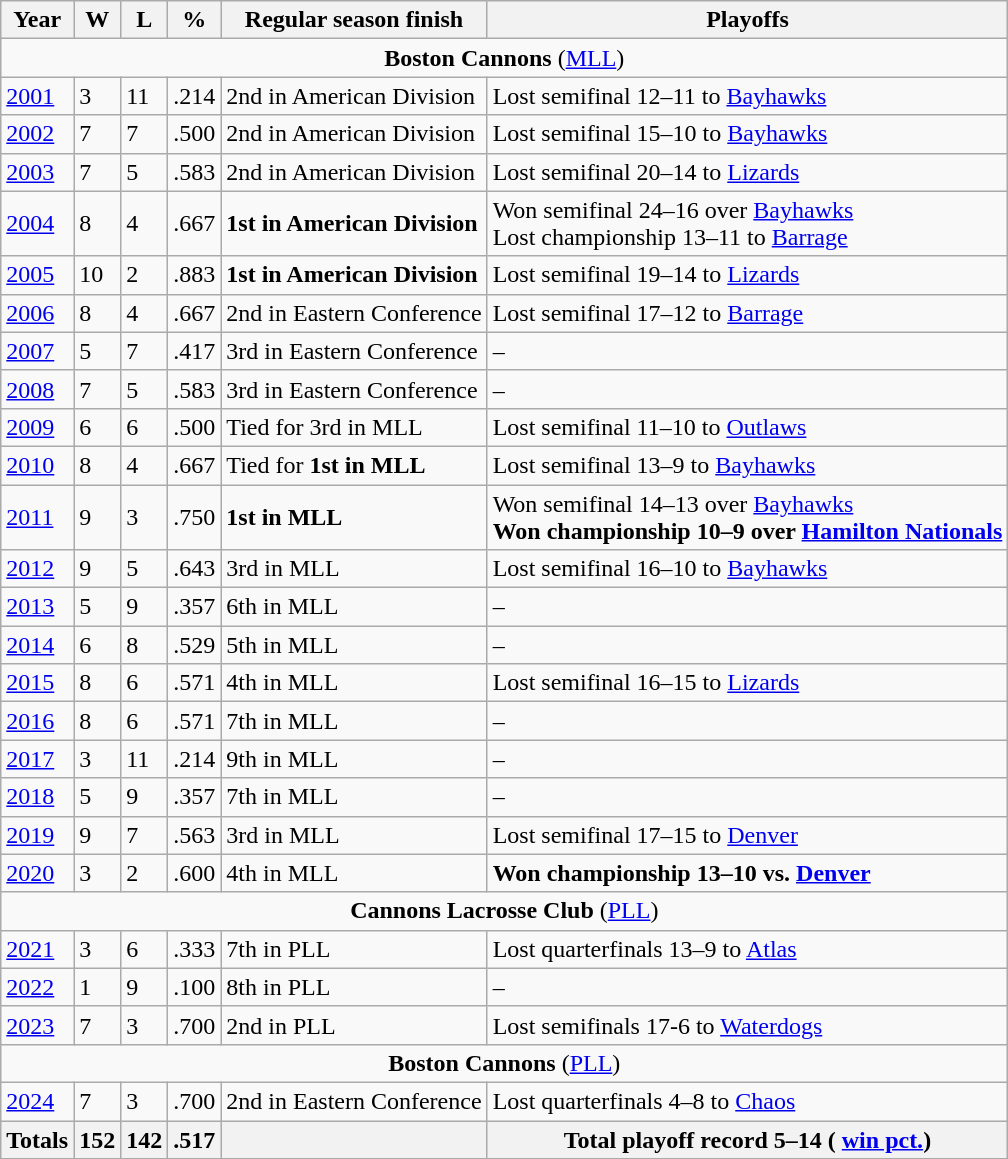<table class="wikitable">
<tr>
<th>Year</th>
<th>W</th>
<th>L</th>
<th>%</th>
<th>Regular season finish</th>
<th>Playoffs</th>
</tr>
<tr>
<td colspan="6" align="center"><strong>Boston Cannons</strong> (<a href='#'>MLL</a>)</td>
</tr>
<tr>
<td><a href='#'>2001</a></td>
<td>3</td>
<td>11</td>
<td>.214</td>
<td>2nd in American Division</td>
<td>Lost semifinal 12–11 to <a href='#'>Bayhawks</a></td>
</tr>
<tr>
<td><a href='#'>2002</a></td>
<td>7</td>
<td>7</td>
<td>.500</td>
<td>2nd in American Division</td>
<td>Lost semifinal 15–10 to <a href='#'>Bayhawks</a></td>
</tr>
<tr>
<td><a href='#'>2003</a></td>
<td>7</td>
<td>5</td>
<td>.583</td>
<td>2nd in American Division</td>
<td>Lost semifinal 20–14 to <a href='#'>Lizards</a></td>
</tr>
<tr>
<td><a href='#'>2004</a></td>
<td>8</td>
<td>4</td>
<td>.667</td>
<td><strong>1st in American Division</strong></td>
<td>Won semifinal 24–16 over <a href='#'>Bayhawks</a> <br> Lost championship 13–11 to <a href='#'>Barrage</a></td>
</tr>
<tr>
<td><a href='#'>2005</a></td>
<td>10</td>
<td>2</td>
<td>.883</td>
<td><strong>1st in American Division</strong></td>
<td>Lost semifinal 19–14 to <a href='#'>Lizards</a></td>
</tr>
<tr>
<td><a href='#'>2006</a></td>
<td>8</td>
<td>4</td>
<td>.667</td>
<td>2nd in Eastern Conference</td>
<td>Lost semifinal 17–12 to <a href='#'>Barrage</a></td>
</tr>
<tr>
<td><a href='#'>2007</a></td>
<td>5</td>
<td>7</td>
<td>.417</td>
<td>3rd in Eastern Conference</td>
<td>–</td>
</tr>
<tr>
<td><a href='#'>2008</a></td>
<td>7</td>
<td>5</td>
<td>.583</td>
<td>3rd in Eastern Conference</td>
<td>–</td>
</tr>
<tr>
<td><a href='#'>2009</a></td>
<td>6</td>
<td>6</td>
<td>.500</td>
<td>Tied for 3rd in MLL</td>
<td>Lost semifinal 11–10 to <a href='#'>Outlaws</a></td>
</tr>
<tr>
<td><a href='#'>2010</a></td>
<td>8</td>
<td>4</td>
<td>.667</td>
<td>Tied for <strong>1st in MLL</strong></td>
<td>Lost semifinal 13–9 to <a href='#'>Bayhawks</a></td>
</tr>
<tr>
<td><a href='#'>2011</a></td>
<td>9</td>
<td>3</td>
<td>.750</td>
<td><strong>1st in MLL</strong></td>
<td>Won semifinal 14–13 over <a href='#'>Bayhawks</a> <br> <strong>Won championship 10–9 over <a href='#'>Hamilton Nationals</a></strong></td>
</tr>
<tr>
<td><a href='#'>2012</a></td>
<td>9</td>
<td>5</td>
<td>.643</td>
<td>3rd in MLL</td>
<td>Lost semifinal 16–10 to <a href='#'>Bayhawks</a></td>
</tr>
<tr>
<td><a href='#'>2013</a></td>
<td>5</td>
<td>9</td>
<td>.357</td>
<td>6th in MLL</td>
<td>–</td>
</tr>
<tr>
<td><a href='#'>2014</a></td>
<td>6</td>
<td>8</td>
<td>.529</td>
<td>5th in MLL</td>
<td>–</td>
</tr>
<tr>
<td><a href='#'>2015</a></td>
<td>8</td>
<td>6</td>
<td>.571</td>
<td>4th in MLL</td>
<td>Lost semifinal 16–15 to <a href='#'>Lizards</a></td>
</tr>
<tr>
<td><a href='#'>2016</a></td>
<td>8</td>
<td>6</td>
<td>.571</td>
<td>7th in MLL</td>
<td>–</td>
</tr>
<tr>
<td><a href='#'>2017</a></td>
<td>3</td>
<td>11</td>
<td>.214</td>
<td>9th in MLL</td>
<td>–</td>
</tr>
<tr>
<td><a href='#'>2018</a></td>
<td>5</td>
<td>9</td>
<td>.357</td>
<td>7th in MLL</td>
<td>–</td>
</tr>
<tr>
<td><a href='#'>2019</a></td>
<td>9</td>
<td>7</td>
<td>.563</td>
<td>3rd in MLL</td>
<td>Lost semifinal 17–15 to <a href='#'>Denver</a></td>
</tr>
<tr>
<td><a href='#'>2020</a></td>
<td>3</td>
<td>2</td>
<td>.600</td>
<td>4th in MLL</td>
<td><strong>Won championship 13–10 vs. <a href='#'>Denver</a></strong></td>
</tr>
<tr>
<td colspan="6" align="center"><strong>Cannons Lacrosse Club</strong> (<a href='#'>PLL</a>)</td>
</tr>
<tr>
<td><a href='#'>2021</a></td>
<td>3</td>
<td>6</td>
<td>.333</td>
<td>7th in PLL</td>
<td>Lost quarterfinals 13–9 to <a href='#'>Atlas</a></td>
</tr>
<tr>
<td><a href='#'>2022</a></td>
<td>1</td>
<td>9</td>
<td>.100</td>
<td>8th in PLL</td>
<td>–</td>
</tr>
<tr>
<td><a href='#'>2023</a></td>
<td>7</td>
<td>3</td>
<td>.700</td>
<td>2nd in PLL</td>
<td>Lost semifinals 17-6 to <a href='#'>Waterdogs</a></td>
</tr>
<tr>
<td colspan="6" align="center"><strong>Boston Cannons</strong> (<a href='#'>PLL</a>)</td>
</tr>
<tr>
<td><a href='#'>2024</a></td>
<td>7</td>
<td>3</td>
<td>.700</td>
<td>2nd in Eastern Conference</td>
<td>Lost quarterfinals 4–8 to <a href='#'>Chaos</a></td>
</tr>
<tr>
<th>Totals</th>
<th>152</th>
<th>142</th>
<th>.517</th>
<th></th>
<th>Total playoff record 5–14 ( <a href='#'>win pct.</a>)</th>
</tr>
</table>
